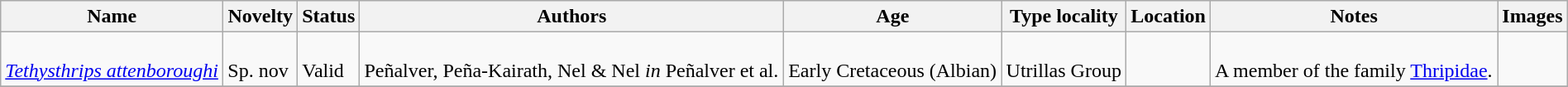<table class="wikitable sortable" align="center" width="100%">
<tr>
<th>Name</th>
<th>Novelty</th>
<th>Status</th>
<th>Authors</th>
<th>Age</th>
<th>Type locality</th>
<th>Location</th>
<th>Notes</th>
<th>Images</th>
</tr>
<tr>
<td><br><em><a href='#'>Tethysthrips attenboroughi</a></em></td>
<td><br>Sp. nov</td>
<td><br>Valid</td>
<td><br>Peñalver, Peña-Kairath, Nel & Nel <em>in</em> Peñalver et al.</td>
<td><br>Early Cretaceous (Albian)</td>
<td><br>Utrillas Group</td>
<td><br></td>
<td><br>A member of the family <a href='#'>Thripidae</a>.</td>
<td></td>
</tr>
<tr>
</tr>
</table>
